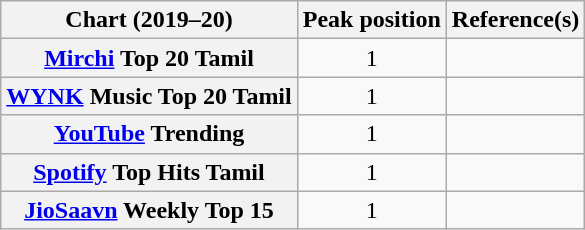<table class="wikitable" style="text-align:center">
<tr>
<th scope="col">Chart (2019–20)</th>
<th scope="col">Peak position</th>
<th>Reference(s)</th>
</tr>
<tr>
<th scope="row"><a href='#'>Mirchi</a> Top 20 Tamil</th>
<td>1</td>
<td></td>
</tr>
<tr>
<th><a href='#'>WYNK</a> Music Top 20 Tamil</th>
<td>1</td>
<td></td>
</tr>
<tr>
<th><a href='#'>YouTube</a> Trending</th>
<td>1</td>
<td></td>
</tr>
<tr>
<th><a href='#'>Spotify</a> Top Hits Tamil</th>
<td>1</td>
<td></td>
</tr>
<tr>
<th><a href='#'>JioSaavn</a> Weekly Top 15</th>
<td>1</td>
<td></td>
</tr>
</table>
